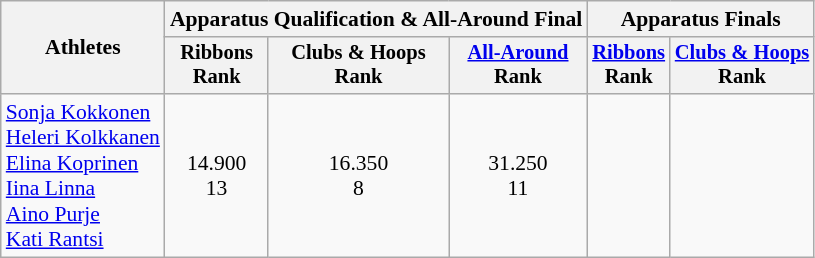<table class="wikitable" style="font-size:90%">
<tr>
<th rowspan="2">Athletes</th>
<th colspan="3">Apparatus Qualification & All-Around Final</th>
<th colspan="2">Apparatus Finals</th>
</tr>
<tr style="font-size:95%">
<th>Ribbons<br>Rank</th>
<th>Clubs & Hoops<br>Rank</th>
<th><a href='#'>All-Around</a><br>Rank</th>
<th><a href='#'>Ribbons</a><br>Rank</th>
<th><a href='#'>Clubs & Hoops</a><br>Rank</th>
</tr>
<tr align=center>
<td align=left><a href='#'>Sonja Kokkonen</a><br><a href='#'>Heleri Kolkkanen</a><br><a href='#'>Elina Koprinen</a><br><a href='#'>Iina Linna</a><br><a href='#'>Aino Purje</a><br><a href='#'>Kati Rantsi</a></td>
<td>14.900<br>13</td>
<td>16.350<br>8 </td>
<td>31.250<br>11</td>
<td></td>
<td></td>
</tr>
</table>
